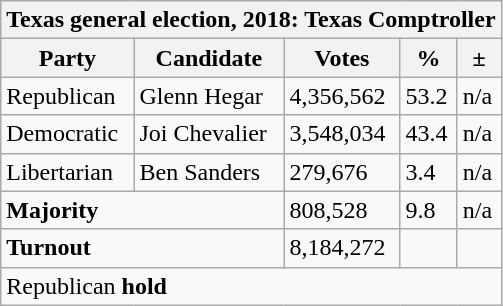<table class="wikitable">
<tr>
<th colspan="5">Texas general election, 2018: Texas Comptroller</th>
</tr>
<tr>
<th>Party</th>
<th>Candidate</th>
<th>Votes</th>
<th>%</th>
<th>±</th>
</tr>
<tr>
<td>Republican</td>
<td>Glenn Hegar</td>
<td>4,356,562</td>
<td>53.2</td>
<td>n/a</td>
</tr>
<tr>
<td>Democratic</td>
<td>Joi Chevalier</td>
<td>3,548,034</td>
<td>43.4</td>
<td>n/a</td>
</tr>
<tr>
<td>Libertarian</td>
<td>Ben Sanders</td>
<td>279,676</td>
<td>3.4</td>
<td>n/a</td>
</tr>
<tr>
<td colspan="2"><strong>Majority</strong></td>
<td>808,528</td>
<td>9.8</td>
<td>n/a</td>
</tr>
<tr>
<td colspan="2"><strong>Turnout</strong></td>
<td>8,184,272</td>
<td></td>
<td></td>
</tr>
<tr>
<td colspan="5">Republican <strong>hold</strong></td>
</tr>
</table>
